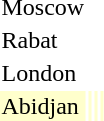<table>
<tr>
<td rowspan=2>Moscow</td>
<td rowspan=2></td>
<td rowspan=2></td>
<td></td>
</tr>
<tr>
<td></td>
</tr>
<tr>
<td rowspan=2>Rabat</td>
<td rowspan=2></td>
<td rowspan=2></td>
<td></td>
</tr>
<tr>
<td></td>
</tr>
<tr>
<td rowspan=2>London</td>
<td rowspan=2></td>
<td rowspan=2></td>
<td></td>
</tr>
<tr>
<td></td>
</tr>
<tr bgcolor=ffffcc>
<td>Abidjan</td>
<td></td>
<td></td>
<td></td>
</tr>
</table>
